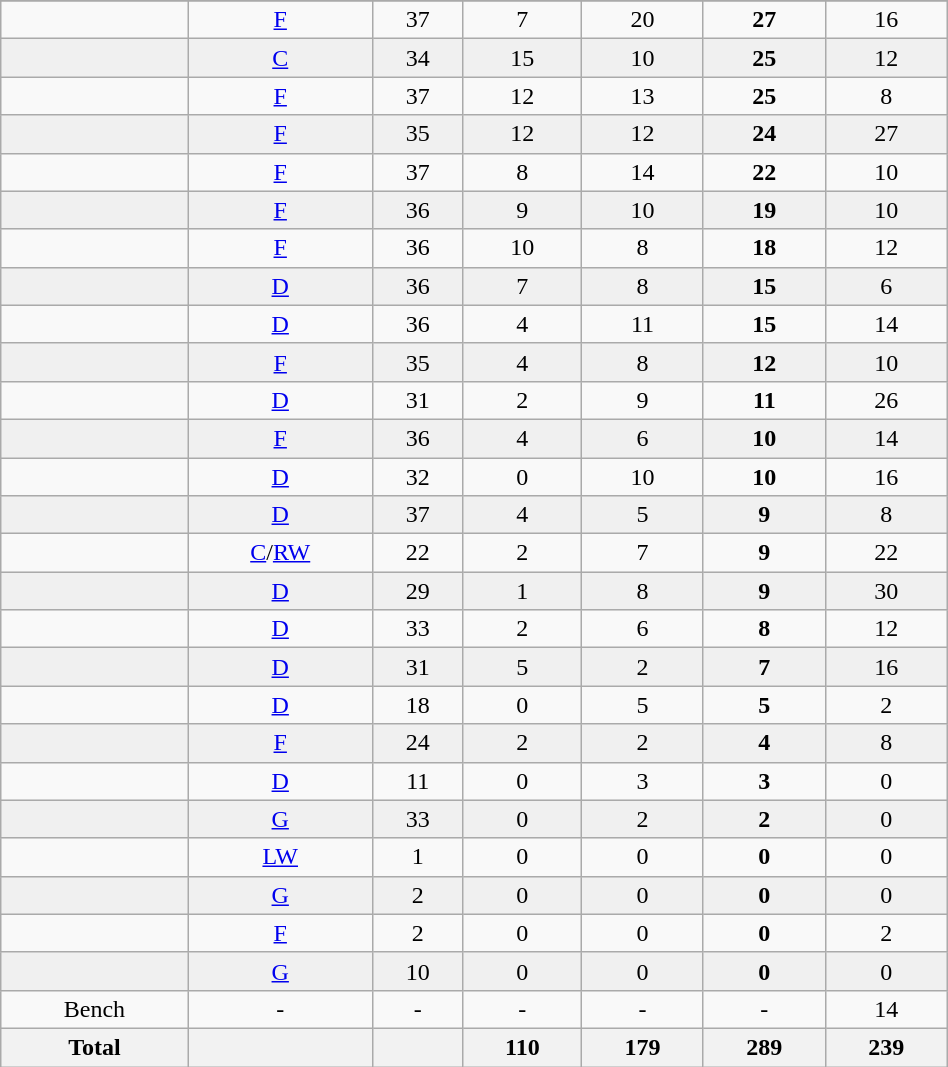<table class="wikitable sortable" width ="50%">
<tr align="center">
</tr>
<tr align="center" bgcolor="">
<td></td>
<td><a href='#'>F</a></td>
<td>37</td>
<td>7</td>
<td>20</td>
<td><strong>27</strong></td>
<td>16</td>
</tr>
<tr align="center" bgcolor="f0f0f0">
<td></td>
<td><a href='#'>C</a></td>
<td>34</td>
<td>15</td>
<td>10</td>
<td><strong>25</strong></td>
<td>12</td>
</tr>
<tr align="center" bgcolor="">
<td></td>
<td><a href='#'>F</a></td>
<td>37</td>
<td>12</td>
<td>13</td>
<td><strong>25</strong></td>
<td>8</td>
</tr>
<tr align="center" bgcolor="f0f0f0">
<td></td>
<td><a href='#'>F</a></td>
<td>35</td>
<td>12</td>
<td>12</td>
<td><strong>24</strong></td>
<td>27</td>
</tr>
<tr align="center" bgcolor="">
<td></td>
<td><a href='#'>F</a></td>
<td>37</td>
<td>8</td>
<td>14</td>
<td><strong>22</strong></td>
<td>10</td>
</tr>
<tr align="center" bgcolor="f0f0f0">
<td></td>
<td><a href='#'>F</a></td>
<td>36</td>
<td>9</td>
<td>10</td>
<td><strong>19</strong></td>
<td>10</td>
</tr>
<tr align="center" bgcolor="">
<td></td>
<td><a href='#'>F</a></td>
<td>36</td>
<td>10</td>
<td>8</td>
<td><strong>18</strong></td>
<td>12</td>
</tr>
<tr align="center" bgcolor="f0f0f0">
<td></td>
<td><a href='#'>D</a></td>
<td>36</td>
<td>7</td>
<td>8</td>
<td><strong>15</strong></td>
<td>6</td>
</tr>
<tr align="center" bgcolor="">
<td></td>
<td><a href='#'>D</a></td>
<td>36</td>
<td>4</td>
<td>11</td>
<td><strong>15</strong></td>
<td>14</td>
</tr>
<tr align="center" bgcolor="f0f0f0">
<td></td>
<td><a href='#'>F</a></td>
<td>35</td>
<td>4</td>
<td>8</td>
<td><strong>12</strong></td>
<td>10</td>
</tr>
<tr align="center" bgcolor="">
<td></td>
<td><a href='#'>D</a></td>
<td>31</td>
<td>2</td>
<td>9</td>
<td><strong>11</strong></td>
<td>26</td>
</tr>
<tr align="center" bgcolor="f0f0f0">
<td></td>
<td><a href='#'>F</a></td>
<td>36</td>
<td>4</td>
<td>6</td>
<td><strong>10</strong></td>
<td>14</td>
</tr>
<tr align="center" bgcolor="">
<td></td>
<td><a href='#'>D</a></td>
<td>32</td>
<td>0</td>
<td>10</td>
<td><strong>10</strong></td>
<td>16</td>
</tr>
<tr align="center" bgcolor="f0f0f0">
<td></td>
<td><a href='#'>D</a></td>
<td>37</td>
<td>4</td>
<td>5</td>
<td><strong>9</strong></td>
<td>8</td>
</tr>
<tr align="center" bgcolor="">
<td></td>
<td><a href='#'>C</a>/<a href='#'>RW</a></td>
<td>22</td>
<td>2</td>
<td>7</td>
<td><strong>9</strong></td>
<td>22</td>
</tr>
<tr align="center" bgcolor="f0f0f0">
<td></td>
<td><a href='#'>D</a></td>
<td>29</td>
<td>1</td>
<td>8</td>
<td><strong>9</strong></td>
<td>30</td>
</tr>
<tr align="center" bgcolor="">
<td></td>
<td><a href='#'>D</a></td>
<td>33</td>
<td>2</td>
<td>6</td>
<td><strong>8</strong></td>
<td>12</td>
</tr>
<tr align="center" bgcolor="f0f0f0">
<td></td>
<td><a href='#'>D</a></td>
<td>31</td>
<td>5</td>
<td>2</td>
<td><strong>7</strong></td>
<td>16</td>
</tr>
<tr align="center" bgcolor="">
<td></td>
<td><a href='#'>D</a></td>
<td>18</td>
<td>0</td>
<td>5</td>
<td><strong>5</strong></td>
<td>2</td>
</tr>
<tr align="center" bgcolor="f0f0f0">
<td></td>
<td><a href='#'>F</a></td>
<td>24</td>
<td>2</td>
<td>2</td>
<td><strong>4</strong></td>
<td>8</td>
</tr>
<tr align="center" bgcolor="">
<td></td>
<td><a href='#'>D</a></td>
<td>11</td>
<td>0</td>
<td>3</td>
<td><strong>3</strong></td>
<td>0</td>
</tr>
<tr align="center" bgcolor="f0f0f0">
<td></td>
<td><a href='#'>G</a></td>
<td>33</td>
<td>0</td>
<td>2</td>
<td><strong>2</strong></td>
<td>0</td>
</tr>
<tr align="center" bgcolor="">
<td></td>
<td><a href='#'>LW</a></td>
<td>1</td>
<td>0</td>
<td>0</td>
<td><strong>0</strong></td>
<td>0</td>
</tr>
<tr align="center" bgcolor="f0f0f0">
<td></td>
<td><a href='#'>G</a></td>
<td>2</td>
<td>0</td>
<td>0</td>
<td><strong>0</strong></td>
<td>0</td>
</tr>
<tr align="center" bgcolor="">
<td></td>
<td><a href='#'>F</a></td>
<td>2</td>
<td>0</td>
<td>0</td>
<td><strong>0</strong></td>
<td>2</td>
</tr>
<tr align="center" bgcolor="f0f0f0">
<td></td>
<td><a href='#'>G</a></td>
<td>10</td>
<td>0</td>
<td>0</td>
<td><strong>0</strong></td>
<td>0</td>
</tr>
<tr align="center" bgcolor="">
<td>Bench</td>
<td>-</td>
<td>-</td>
<td>-</td>
<td>-</td>
<td>-</td>
<td>14</td>
</tr>
<tr>
<th>Total</th>
<th></th>
<th></th>
<th>110</th>
<th>179</th>
<th>289</th>
<th>239</th>
</tr>
</table>
